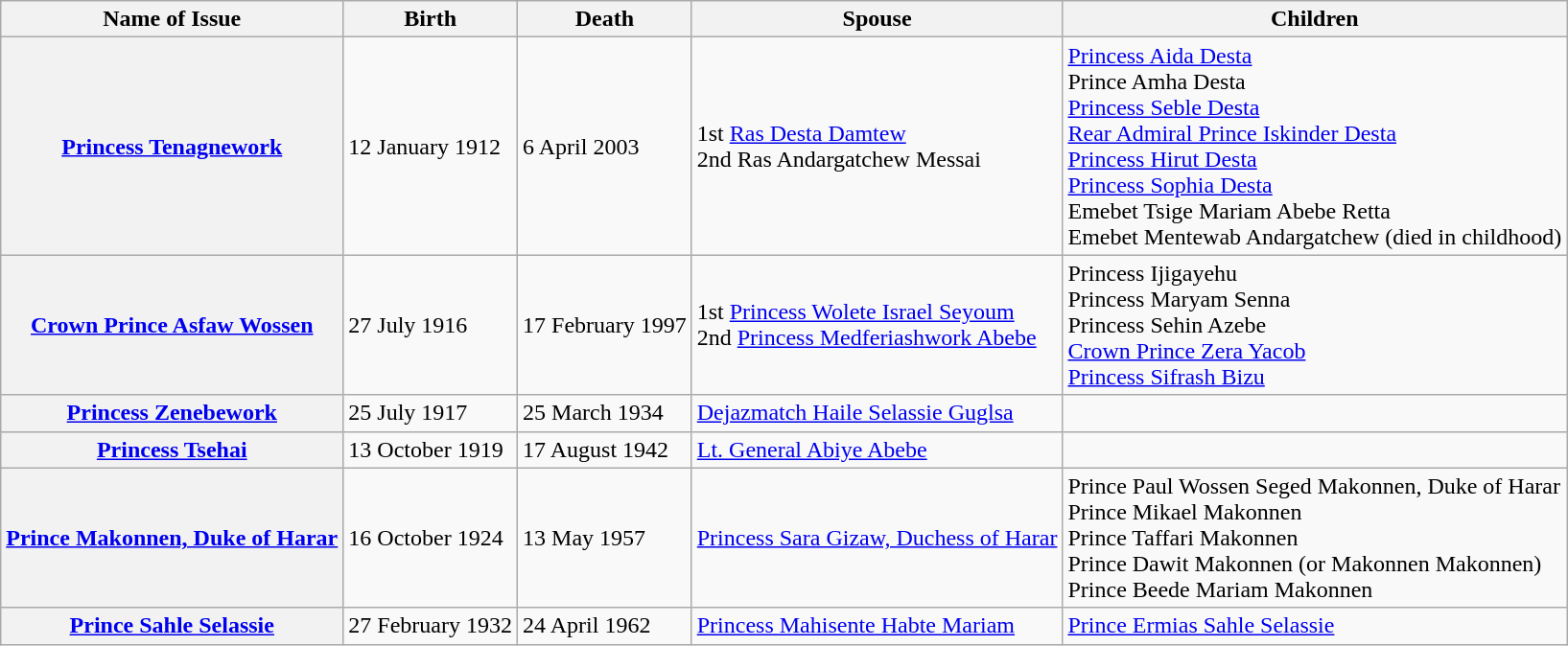<table class="wikitable plainrowheaders">
<tr>
<th scope="col">Name of Issue</th>
<th scope="col">Birth</th>
<th scope="col">Death</th>
<th scope="col">Spouse</th>
<th scope="col">Children</th>
</tr>
<tr>
<th scope="row"><a href='#'>Princess Tenagnework</a></th>
<td>12 January 1912</td>
<td>6 April 2003</td>
<td>1st <a href='#'>Ras Desta Damtew</a><br>2nd Ras Andargatchew Messai</td>
<td><a href='#'>Princess Aida Desta</a><br>Prince Amha Desta<br><a href='#'>Princess Seble Desta</a><br><a href='#'>Rear Admiral Prince Iskinder Desta</a><br><a href='#'>Princess Hirut Desta</a><br><a href='#'>Princess Sophia Desta</a><br>Emebet Tsige Mariam Abebe Retta<br>Emebet Mentewab Andargatchew (died in childhood)</td>
</tr>
<tr>
<th scope="row"><a href='#'>Crown Prince Asfaw Wossen</a></th>
<td>27 July 1916</td>
<td>17 February 1997</td>
<td>1st <a href='#'>Princess Wolete Israel Seyoum</a><br>2nd <a href='#'>Princess Medferiashwork Abebe</a></td>
<td>Princess Ijigayehu<br>Princess Maryam Senna<br>Princess Sehin Azebe<br><a href='#'>Crown Prince Zera Yacob</a><br><a href='#'>Princess Sifrash Bizu</a></td>
</tr>
<tr>
<th scope="row"><a href='#'>Princess Zenebework</a></th>
<td>25 July 1917</td>
<td>25 March 1934</td>
<td><a href='#'>Dejazmatch Haile Selassie Guglsa</a></td>
<td></td>
</tr>
<tr>
<th scope="row"><a href='#'>Princess Tsehai</a></th>
<td>13 October 1919</td>
<td>17 August 1942</td>
<td><a href='#'>Lt. General Abiye Abebe</a></td>
<td></td>
</tr>
<tr>
<th scope="row"><a href='#'>Prince Makonnen, Duke of Harar</a></th>
<td>16 October 1924</td>
<td>13 May 1957</td>
<td><a href='#'>Princess Sara Gizaw, Duchess of Harar</a></td>
<td>Prince Paul Wossen Seged Makonnen, Duke of Harar<br>Prince Mikael Makonnen<br>Prince Taffari Makonnen<br>Prince Dawit Makonnen (or Makonnen Makonnen)<br>Prince Beede Mariam Makonnen</td>
</tr>
<tr>
<th scope="row"><a href='#'>Prince Sahle Selassie</a></th>
<td>27 February 1932</td>
<td>24 April 1962</td>
<td><a href='#'>Princess Mahisente Habte Mariam</a></td>
<td><a href='#'>Prince Ermias Sahle Selassie</a></td>
</tr>
</table>
